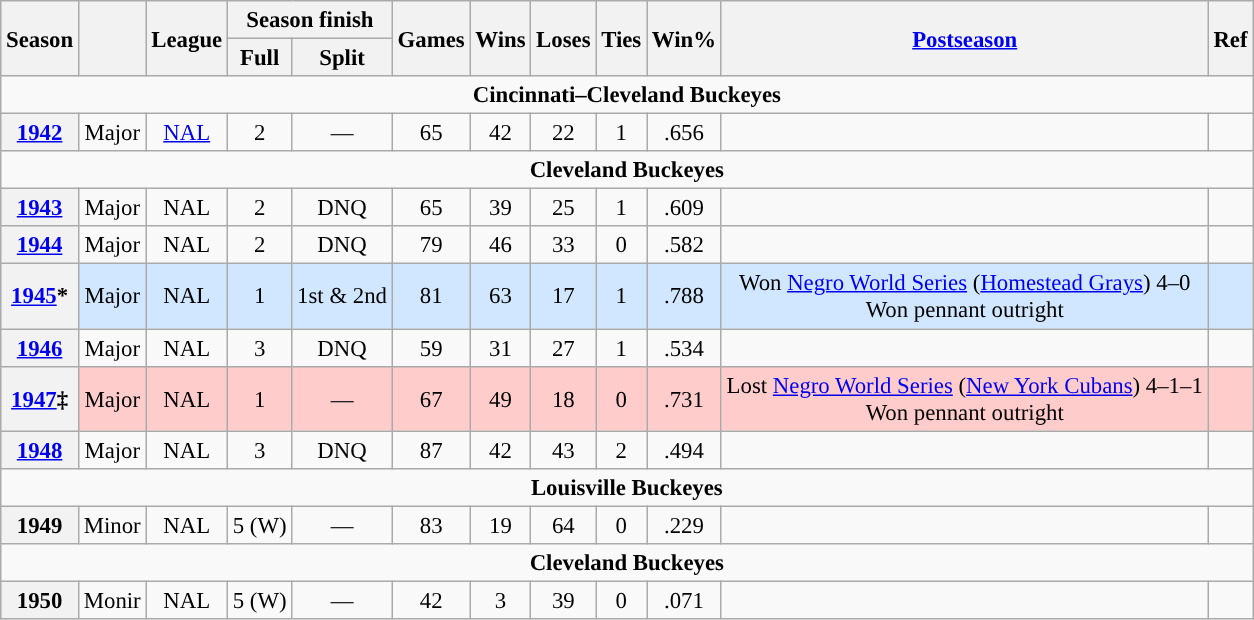<table class="wikitable sortable" style="text-align:center; font-size:95%">
<tr>
<th rowspan="2">Season</th>
<th rowspan="2"></th>
<th rowspan="2">League</th>
<th colspan="2">Season finish</th>
<th rowspan="2">Games</th>
<th rowspan="2">Wins</th>
<th rowspan="2">Loses</th>
<th rowspan="2">Ties</th>
<th rowspan="2">Win%</th>
<th rowspan="2"><a href='#'>Postseason</a></th>
<th rowspan="2">Ref</th>
</tr>
<tr>
<th>Full</th>
<th>Split</th>
</tr>
<tr>
<td align="center" colspan="12"><strong>Cincinnati–Cleveland Buckeyes</strong></td>
</tr>
<tr>
<th><a href='#'>1942</a></th>
<td>Major</td>
<td><a href='#'>NAL</a></td>
<td>2</td>
<td>—</td>
<td>65</td>
<td>42</td>
<td>22</td>
<td>1</td>
<td>.656</td>
<td></td>
<td></td>
</tr>
<tr>
<td align="center" colspan="12"><strong>Cleveland Buckeyes</strong></td>
</tr>
<tr>
<th><a href='#'>1943</a></th>
<td>Major</td>
<td>NAL</td>
<td>2</td>
<td>DNQ</td>
<td>65</td>
<td>39</td>
<td>25</td>
<td>1</td>
<td>.609</td>
<td></td>
<td></td>
</tr>
<tr>
<th><a href='#'>1944</a></th>
<td>Major</td>
<td>NAL</td>
<td>2</td>
<td>DNQ</td>
<td>79</td>
<td>46</td>
<td>33</td>
<td>0</td>
<td>.582</td>
<td></td>
<td></td>
</tr>
<tr bgcolor="#D0E7FF">
<th><a href='#'>1945</a>*</th>
<td>Major</td>
<td>NAL</td>
<td>1</td>
<td>1st & 2nd</td>
<td>81</td>
<td>63</td>
<td>17</td>
<td>1</td>
<td>.788</td>
<td>Won <a href='#'>Negro World Series</a> (<a href='#'>Homestead Grays</a>) 4–0<br>Won pennant outright</td>
<td></td>
</tr>
<tr>
<th><a href='#'>1946</a></th>
<td>Major</td>
<td>NAL</td>
<td>3</td>
<td>DNQ</td>
<td>59</td>
<td>31</td>
<td>27</td>
<td>1</td>
<td>.534</td>
<td></td>
<td></td>
</tr>
<tr bgcolor="#FFCCCC">
<th><a href='#'>1947</a>‡</th>
<td>Major</td>
<td>NAL</td>
<td>1</td>
<td>—</td>
<td>67</td>
<td>49</td>
<td>18</td>
<td>0</td>
<td>.731</td>
<td>Lost <a href='#'>Negro World Series</a> (<a href='#'>New York Cubans</a>) 4–1–1<br>Won pennant outright</td>
<td></td>
</tr>
<tr>
<th><a href='#'>1948</a></th>
<td>Major</td>
<td>NAL</td>
<td>3</td>
<td>DNQ</td>
<td>87</td>
<td>42</td>
<td>43</td>
<td>2</td>
<td>.494</td>
<td></td>
<td></td>
</tr>
<tr>
<td align="center" colspan="12"><strong>Louisville Buckeyes</strong></td>
</tr>
<tr>
<th>1949</th>
<td>Minor</td>
<td>NAL</td>
<td>5 (W)</td>
<td>—</td>
<td>83</td>
<td>19</td>
<td>64</td>
<td>0</td>
<td>.229</td>
<td></td>
<td></td>
</tr>
<tr>
<td align="center" colspan="12"><strong>Cleveland Buckeyes</strong></td>
</tr>
<tr>
<th>1950</th>
<td>Monir</td>
<td>NAL</td>
<td>5 (W)</td>
<td>—</td>
<td>42</td>
<td>3</td>
<td>39</td>
<td>0</td>
<td>.071</td>
<td></td>
<td></td>
</tr>
</table>
